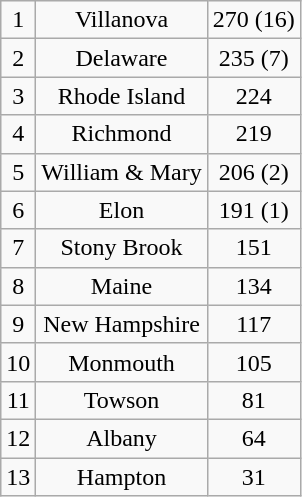<table class="wikitable" style="display: inline-table;">
<tr align="center">
<td>1</td>
<td>Villanova</td>
<td>270 (16)</td>
</tr>
<tr align="center">
<td>2</td>
<td>Delaware</td>
<td>235 (7)</td>
</tr>
<tr align="center">
<td>3</td>
<td>Rhode Island</td>
<td>224</td>
</tr>
<tr align="center">
<td>4</td>
<td>Richmond</td>
<td>219</td>
</tr>
<tr align="center">
<td>5</td>
<td>William & Mary</td>
<td>206 (2)</td>
</tr>
<tr align="center">
<td>6</td>
<td>Elon</td>
<td>191 (1)</td>
</tr>
<tr align="center">
<td>7</td>
<td>Stony Brook</td>
<td>151</td>
</tr>
<tr align="center">
<td>8</td>
<td>Maine</td>
<td>134</td>
</tr>
<tr align="center">
<td>9</td>
<td>New Hampshire</td>
<td>117</td>
</tr>
<tr align="center">
<td>10</td>
<td>Monmouth</td>
<td>105</td>
</tr>
<tr align="center">
<td>11</td>
<td>Towson</td>
<td>81</td>
</tr>
<tr align="center">
<td>12</td>
<td>Albany</td>
<td>64</td>
</tr>
<tr align="center">
<td>13</td>
<td>Hampton</td>
<td>31</td>
</tr>
</table>
